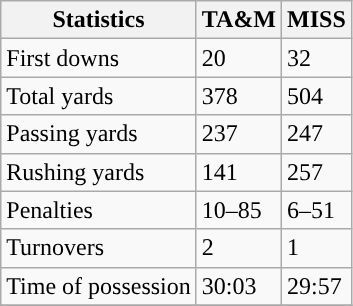<table class="wikitable" style="float: left;">
<tr>
<th>Statistics</th>
<th>TA&M</th>
<th>MISS</th>
</tr>
<tr>
<td>First downs</td>
<td>20</td>
<td>32</td>
</tr>
<tr>
<td>Total yards</td>
<td>378</td>
<td>504</td>
</tr>
<tr>
<td>Passing yards</td>
<td>237</td>
<td>247</td>
</tr>
<tr>
<td>Rushing yards</td>
<td>141</td>
<td>257</td>
</tr>
<tr>
<td>Penalties</td>
<td>10–85</td>
<td>6–51</td>
</tr>
<tr>
<td>Turnovers</td>
<td>2</td>
<td>1</td>
</tr>
<tr>
<td>Time of possession</td>
<td>30:03</td>
<td>29:57</td>
</tr>
<tr>
</tr>
</table>
